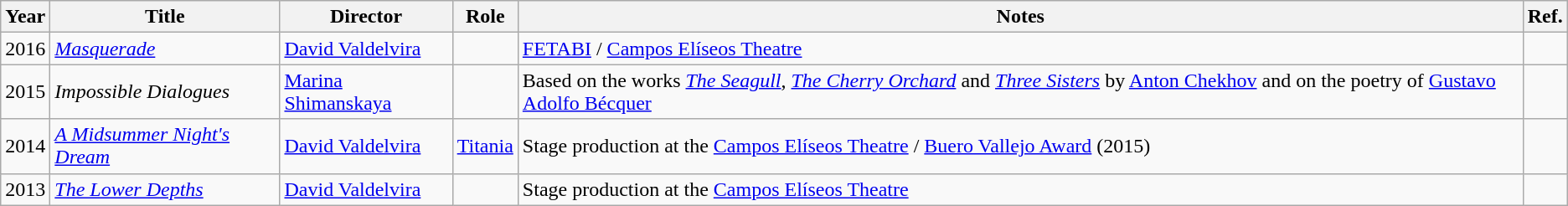<table class="wikitable sortable">
<tr>
<th>Year</th>
<th>Title</th>
<th>Director</th>
<th>Role</th>
<th class="unsortable">Notes</th>
<th>Ref.</th>
</tr>
<tr>
<td>2016</td>
<td><a href='#'><em>Masquerade</em></a></td>
<td><a href='#'>David Valdelvira</a></td>
<td></td>
<td><a href='#'>FETABI</a> / <a href='#'>Campos Elíseos Theatre</a></td>
<td></td>
</tr>
<tr>
<td>2015</td>
<td><em>Impossible Dialogues</em></td>
<td><a href='#'>Marina Shimanskaya</a></td>
<td></td>
<td>Based on the works <em><a href='#'>The Seagull</a></em>, <em><a href='#'>The Cherry Orchard</a></em> and <a href='#'><em>Three Sisters</em></a> by <a href='#'>Anton Chekhov</a> and on the poetry of <a href='#'>Gustavo Adolfo Bécquer</a></td>
<td></td>
</tr>
<tr>
<td>2014</td>
<td><em><a href='#'>A Midsummer Night's Dream</a></em></td>
<td><a href='#'>David Valdelvira</a></td>
<td><a href='#'>Titania</a></td>
<td>Stage production at the <a href='#'>Campos Elíseos Theatre</a> / <a href='#'>Buero Vallejo Award</a> (2015)</td>
<td></td>
</tr>
<tr>
<td>2013</td>
<td><em><a href='#'>The Lower Depths</a></em></td>
<td><a href='#'>David Valdelvira</a></td>
<td></td>
<td>Stage production at the <a href='#'>Campos Elíseos Theatre</a></td>
<td></td>
</tr>
</table>
